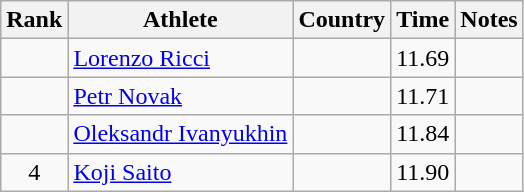<table class="wikitable sortable" style="text-align:center">
<tr>
<th>Rank</th>
<th>Athlete</th>
<th>Country</th>
<th>Time</th>
<th>Notes</th>
</tr>
<tr>
<td></td>
<td align="left"><a href='#'>Lorenzo Ricci</a></td>
<td align="left"></td>
<td>11.69</td>
<td></td>
</tr>
<tr>
<td></td>
<td align="left"><a href='#'>Petr Novak</a></td>
<td align="left"></td>
<td>11.71</td>
<td></td>
</tr>
<tr>
<td></td>
<td align="left"><a href='#'>Oleksandr Ivanyukhin</a></td>
<td align="left"></td>
<td>11.84</td>
<td></td>
</tr>
<tr>
<td>4</td>
<td align="left"><a href='#'>Koji Saito</a></td>
<td align="left"></td>
<td>11.90</td>
<td></td>
</tr>
</table>
